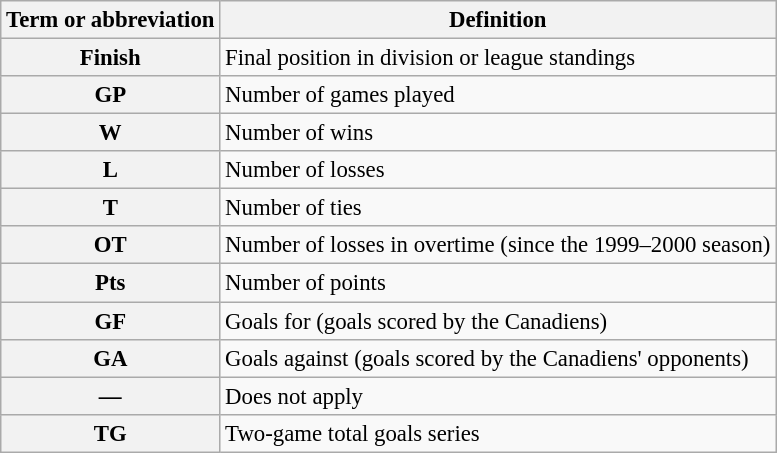<table class="wikitable" style="font-size:95%">
<tr>
<th scope="col">Term or abbreviation</th>
<th scope="col">Definition</th>
</tr>
<tr>
<th scope="row">Finish</th>
<td>Final position in division or league standings</td>
</tr>
<tr>
<th scope="row">GP</th>
<td>Number of games played</td>
</tr>
<tr>
<th scope="row">W</th>
<td>Number of wins</td>
</tr>
<tr>
<th scope="row">L</th>
<td>Number of losses</td>
</tr>
<tr>
<th scope="row">T</th>
<td>Number of ties</td>
</tr>
<tr>
<th scope="row">OT</th>
<td>Number of losses in overtime (since the 1999–2000 season)</td>
</tr>
<tr>
<th scope="row">Pts</th>
<td>Number of points</td>
</tr>
<tr>
<th scope="row">GF</th>
<td>Goals for (goals scored by the Canadiens)</td>
</tr>
<tr>
<th scope="row">GA</th>
<td>Goals against (goals scored by the Canadiens' opponents)</td>
</tr>
<tr>
<th scope="row">—</th>
<td>Does not apply</td>
</tr>
<tr>
<th scope = "row">TG</th>
<td>Two-game total goals series</td>
</tr>
</table>
